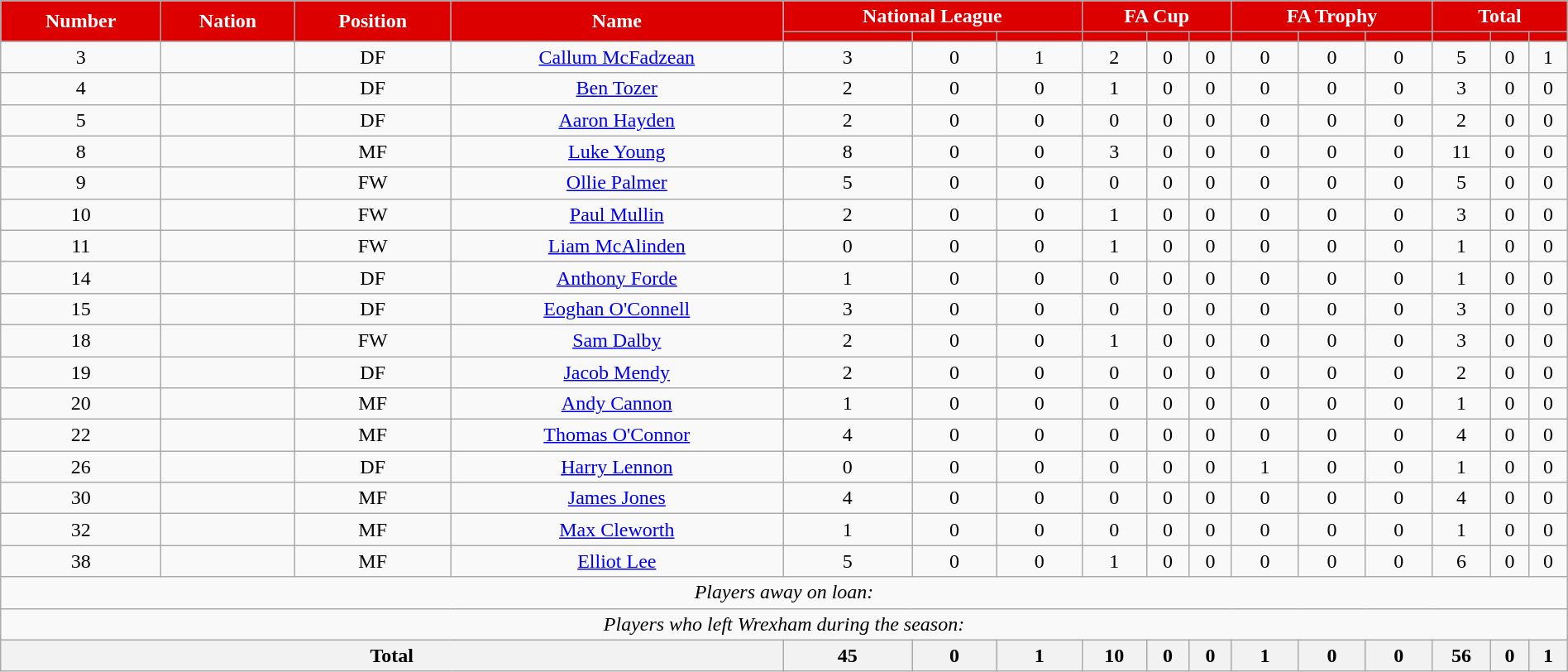<table class="wikitable sortable" style="text-align:center; width:100%">
<tr>
<th rowspan=2 style=background-color:#d00;color:#FFFFFF>Number</th>
<th rowspan=2 style=background-color:#d00;color:#FFFFFF>Nation</th>
<th rowspan=2 style=background-color:#d00;color:#FFFFFF>Position</th>
<th rowspan=2 style=background-color:#d00;color:#FFFFFF>Name</th>
<th colspan=3 style=background:#d00;color:#FFFFFF>National League</th>
<th colspan=3 style=background:#d00;color:#FFFFFF>FA Cup</th>
<th colspan=3 style=background:#d00;color:#FFFFFF>FA Trophy</th>
<th colspan=3 style=background:#d00;color:#FFFFFF>Total</th>
</tr>
<tr>
<th style=background-color:#d00;color:#FFFFFF></th>
<th style=background-color:#d00;color:#FFFFFF></th>
<th style=background-color:#d00;color:#FFFFFF></th>
<th style=background-color:#d00;color:#FFFFFF></th>
<th style=background-color:#d00;color:#FFFFFF></th>
<th style=background-color:#d00;color:#FFFFFF></th>
<th style=background-color:#d00;color:#FFFFFF></th>
<th style=background-color:#d00;color:#FFFFFF></th>
<th style=background-color:#d00;color:#FFFFFF></th>
<th style=background-color:#d00;color:#FFFFFF></th>
<th style=background-color:#d00;color:#FFFFFF></th>
<th style=background-color:#d00;color:#FFFFFF></th>
</tr>
<tr>
<td>3</td>
<td></td>
<td>DF</td>
<td><a href='#'>Callum McFadzean</a></td>
<td>3</td>
<td>0</td>
<td>1</td>
<td>2</td>
<td>0</td>
<td>0</td>
<td>0</td>
<td>0</td>
<td>0</td>
<td>5</td>
<td>0</td>
<td>1</td>
</tr>
<tr>
<td>4</td>
<td></td>
<td>DF</td>
<td><a href='#'>Ben Tozer</a></td>
<td>2</td>
<td>0</td>
<td>0</td>
<td>1</td>
<td>0</td>
<td>0</td>
<td>0</td>
<td>0</td>
<td>0</td>
<td>3</td>
<td>0</td>
<td>0</td>
</tr>
<tr>
<td>5</td>
<td></td>
<td>DF</td>
<td><a href='#'>Aaron Hayden</a></td>
<td>2</td>
<td>0</td>
<td>0</td>
<td>0</td>
<td>0</td>
<td>0</td>
<td>0</td>
<td>0</td>
<td>0</td>
<td>2</td>
<td>0</td>
<td>0</td>
</tr>
<tr>
<td>8</td>
<td></td>
<td>MF</td>
<td><a href='#'>Luke Young</a></td>
<td>8</td>
<td>0</td>
<td>0</td>
<td>3</td>
<td>0</td>
<td>0</td>
<td>0</td>
<td>0</td>
<td>0</td>
<td>11</td>
<td>0</td>
<td>0</td>
</tr>
<tr>
<td>9</td>
<td></td>
<td>FW</td>
<td><a href='#'>Ollie Palmer</a></td>
<td>5</td>
<td>0</td>
<td>0</td>
<td>0</td>
<td>0</td>
<td>0</td>
<td>0</td>
<td>0</td>
<td>0</td>
<td>5</td>
<td>0</td>
<td>0</td>
</tr>
<tr>
<td>10</td>
<td></td>
<td>FW</td>
<td><a href='#'>Paul Mullin</a></td>
<td>2</td>
<td>0</td>
<td>0</td>
<td>1</td>
<td>0</td>
<td>0</td>
<td>0</td>
<td>0</td>
<td>0</td>
<td>3</td>
<td>0</td>
<td>0</td>
</tr>
<tr>
<td>11</td>
<td></td>
<td>FW</td>
<td><a href='#'>Liam McAlinden</a></td>
<td>0</td>
<td>0</td>
<td>0</td>
<td>1</td>
<td>0</td>
<td>0</td>
<td>0</td>
<td>0</td>
<td>0</td>
<td>1</td>
<td>0</td>
<td>0</td>
</tr>
<tr>
<td>14</td>
<td></td>
<td>DF</td>
<td><a href='#'>Anthony Forde</a></td>
<td>1</td>
<td>0</td>
<td>0</td>
<td>0</td>
<td>0</td>
<td>0</td>
<td>0</td>
<td>0</td>
<td>0</td>
<td>1</td>
<td>0</td>
<td>0</td>
</tr>
<tr>
<td>15</td>
<td></td>
<td>DF</td>
<td><a href='#'>Eoghan O'Connell</a></td>
<td>3</td>
<td>0</td>
<td>0</td>
<td>0</td>
<td>0</td>
<td>0</td>
<td>0</td>
<td>0</td>
<td>0</td>
<td>3</td>
<td>0</td>
<td>0</td>
</tr>
<tr>
<td>18</td>
<td></td>
<td>FW</td>
<td><a href='#'>Sam Dalby</a></td>
<td>2</td>
<td>0</td>
<td>0</td>
<td>1</td>
<td>0</td>
<td>0</td>
<td>0</td>
<td>0</td>
<td>0</td>
<td>3</td>
<td>0</td>
<td>0</td>
</tr>
<tr>
<td>19</td>
<td></td>
<td>DF</td>
<td><a href='#'>Jacob Mendy</a></td>
<td>2</td>
<td>0</td>
<td>0</td>
<td>0</td>
<td>0</td>
<td>0</td>
<td>0</td>
<td>0</td>
<td>0</td>
<td>2</td>
<td>0</td>
<td>0</td>
</tr>
<tr>
<td>20</td>
<td></td>
<td>MF</td>
<td><a href='#'>Andy Cannon</a></td>
<td>1</td>
<td>0</td>
<td>0</td>
<td>0</td>
<td>0</td>
<td>0</td>
<td>0</td>
<td>0</td>
<td>0</td>
<td>1</td>
<td>0</td>
<td>0</td>
</tr>
<tr>
<td>22</td>
<td></td>
<td>MF</td>
<td><a href='#'>Thomas O'Connor</a></td>
<td>4</td>
<td>0</td>
<td>0</td>
<td>0</td>
<td>0</td>
<td>0</td>
<td>0</td>
<td>0</td>
<td>0</td>
<td>4</td>
<td>0</td>
<td>0</td>
</tr>
<tr>
<td>26</td>
<td></td>
<td>DF</td>
<td><a href='#'>Harry Lennon</a></td>
<td>0</td>
<td>0</td>
<td>0</td>
<td>0</td>
<td>0</td>
<td>0</td>
<td>1</td>
<td>0</td>
<td>0</td>
<td>1</td>
<td>0</td>
<td>0</td>
</tr>
<tr>
<td>30</td>
<td></td>
<td>MF</td>
<td><a href='#'>James Jones</a></td>
<td>4</td>
<td>0</td>
<td>0</td>
<td>0</td>
<td>0</td>
<td>0</td>
<td>0</td>
<td>0</td>
<td>0</td>
<td>4</td>
<td>0</td>
<td>0</td>
</tr>
<tr>
<td>32</td>
<td></td>
<td>MF</td>
<td><a href='#'>Max Cleworth</a></td>
<td>1</td>
<td>0</td>
<td>0</td>
<td>0</td>
<td>0</td>
<td>0</td>
<td>0</td>
<td>0</td>
<td>0</td>
<td>1</td>
<td>0</td>
<td>0</td>
</tr>
<tr>
<td>38</td>
<td></td>
<td>MF</td>
<td><a href='#'>Elliot Lee</a></td>
<td>5</td>
<td>0</td>
<td>0</td>
<td>1</td>
<td>0</td>
<td>0</td>
<td>0</td>
<td>0</td>
<td>0</td>
<td>6</td>
<td>0</td>
<td>0</td>
</tr>
<tr>
<td colspan="18"><em>Players away on loan:</em></td>
</tr>
<tr>
<td colspan="18"><em>Players who left Wrexham during the season:</em></td>
</tr>
<tr>
<th colspan=4>Total</th>
<th>45</th>
<th>0</th>
<th>1</th>
<th>10</th>
<th>0</th>
<th>0</th>
<th>1</th>
<th>0</th>
<th>0</th>
<th>56</th>
<th>0</th>
<th>1</th>
</tr>
</table>
